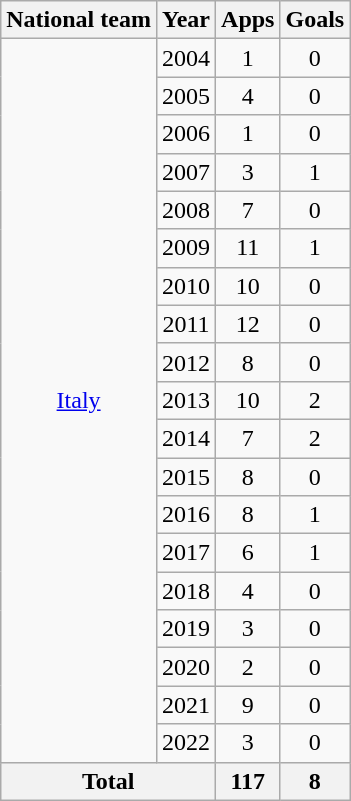<table class="wikitable" style="text-align:center">
<tr>
<th>National team</th>
<th>Year</th>
<th>Apps</th>
<th>Goals</th>
</tr>
<tr>
<td rowspan="19"><a href='#'>Italy</a></td>
<td>2004</td>
<td>1</td>
<td>0</td>
</tr>
<tr>
<td>2005</td>
<td>4</td>
<td>0</td>
</tr>
<tr>
<td>2006</td>
<td>1</td>
<td>0</td>
</tr>
<tr>
<td>2007</td>
<td>3</td>
<td>1</td>
</tr>
<tr>
<td>2008</td>
<td>7</td>
<td>0</td>
</tr>
<tr>
<td>2009</td>
<td>11</td>
<td>1</td>
</tr>
<tr>
<td>2010</td>
<td>10</td>
<td>0</td>
</tr>
<tr>
<td>2011</td>
<td>12</td>
<td>0</td>
</tr>
<tr>
<td>2012</td>
<td>8</td>
<td>0</td>
</tr>
<tr>
<td>2013</td>
<td>10</td>
<td>2</td>
</tr>
<tr>
<td>2014</td>
<td>7</td>
<td>2</td>
</tr>
<tr>
<td>2015</td>
<td>8</td>
<td>0</td>
</tr>
<tr>
<td>2016</td>
<td>8</td>
<td>1</td>
</tr>
<tr>
<td>2017</td>
<td>6</td>
<td>1</td>
</tr>
<tr>
<td>2018</td>
<td>4</td>
<td>0</td>
</tr>
<tr>
<td>2019</td>
<td>3</td>
<td>0</td>
</tr>
<tr>
<td>2020</td>
<td>2</td>
<td>0</td>
</tr>
<tr>
<td>2021</td>
<td>9</td>
<td>0</td>
</tr>
<tr>
<td>2022</td>
<td>3</td>
<td>0</td>
</tr>
<tr>
<th colspan="2">Total</th>
<th>117</th>
<th>8</th>
</tr>
</table>
